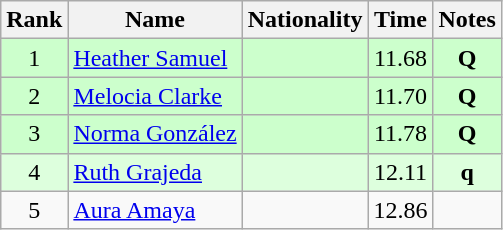<table class="wikitable sortable" style="text-align:center">
<tr>
<th>Rank</th>
<th>Name</th>
<th>Nationality</th>
<th>Time</th>
<th>Notes</th>
</tr>
<tr bgcolor=ccffcc>
<td>1</td>
<td align=left><a href='#'>Heather Samuel</a></td>
<td align=left></td>
<td>11.68</td>
<td><strong>Q</strong></td>
</tr>
<tr bgcolor=ccffcc>
<td>2</td>
<td align=left><a href='#'>Melocia Clarke</a></td>
<td align=left></td>
<td>11.70</td>
<td><strong>Q</strong></td>
</tr>
<tr bgcolor=ccffcc>
<td>3</td>
<td align=left><a href='#'>Norma González</a></td>
<td align=left></td>
<td>11.78</td>
<td><strong>Q</strong></td>
</tr>
<tr bgcolor=ddffdd>
<td>4</td>
<td align=left><a href='#'>Ruth Grajeda</a></td>
<td align=left></td>
<td>12.11</td>
<td><strong>q</strong></td>
</tr>
<tr>
<td>5</td>
<td align=left><a href='#'>Aura Amaya</a></td>
<td align=left></td>
<td>12.86</td>
<td></td>
</tr>
</table>
